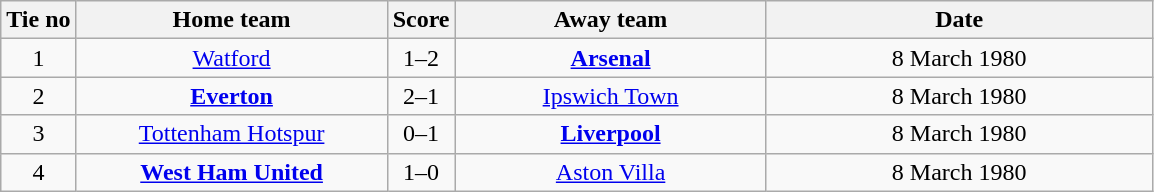<table class="wikitable" style="text-align: center">
<tr>
<th>Tie no</th>
<th width=200>Home team</th>
<th>Score</th>
<th width=200>Away team</th>
<th width=250>Date</th>
</tr>
<tr>
<td>1</td>
<td><a href='#'>Watford</a></td>
<td>1–2</td>
<td><strong><a href='#'>Arsenal</a></strong></td>
<td>8 March 1980</td>
</tr>
<tr>
<td>2</td>
<td><strong><a href='#'>Everton</a></strong></td>
<td>2–1</td>
<td><a href='#'>Ipswich Town</a></td>
<td>8 March 1980</td>
</tr>
<tr>
<td>3</td>
<td><a href='#'>Tottenham Hotspur</a></td>
<td>0–1</td>
<td><strong><a href='#'>Liverpool</a></strong></td>
<td>8 March 1980</td>
</tr>
<tr>
<td>4</td>
<td><strong><a href='#'>West Ham United</a></strong></td>
<td>1–0</td>
<td><a href='#'>Aston Villa</a></td>
<td>8 March 1980</td>
</tr>
</table>
